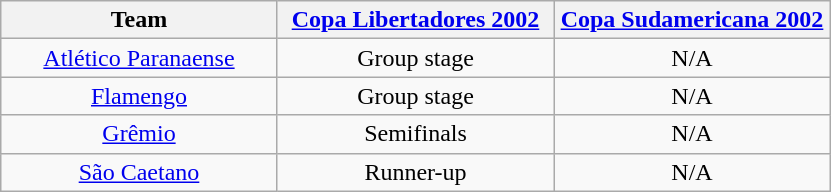<table class="wikitable">
<tr>
<th width= 33%>Team</th>
<th width= 33%><a href='#'>Copa Libertadores 2002</a></th>
<th width= 33%><a href='#'>Copa Sudamericana 2002</a></th>
</tr>
<tr align="center">
<td><a href='#'>Atlético Paranaense</a></td>
<td>Group stage</td>
<td>N/A</td>
</tr>
<tr align="center">
<td><a href='#'>Flamengo</a></td>
<td>Group stage</td>
<td>N/A</td>
</tr>
<tr align="center">
<td><a href='#'>Grêmio</a></td>
<td>Semifinals</td>
<td>N/A</td>
</tr>
<tr align="center">
<td><a href='#'>São Caetano</a></td>
<td>Runner-up</td>
<td>N/A</td>
</tr>
</table>
